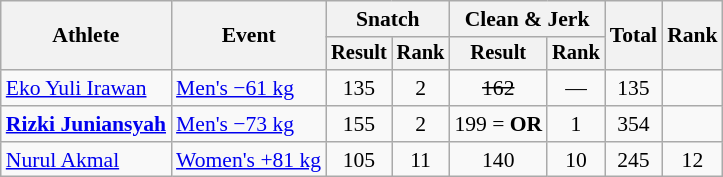<table class="wikitable" style="font-size:90%">
<tr>
<th rowspan="2">Athlete</th>
<th rowspan="2">Event</th>
<th colspan="2">Snatch</th>
<th colspan="2">Clean & Jerk</th>
<th rowspan="2">Total</th>
<th rowspan="2">Rank</th>
</tr>
<tr style="font-size:95%">
<th>Result</th>
<th>Rank</th>
<th>Result</th>
<th>Rank</th>
</tr>
<tr align=center>
<td align=left><a href='#'>Eko Yuli Irawan</a></td>
<td align=left><a href='#'>Men's −61 kg</a></td>
<td>135</td>
<td>2</td>
<td><s>162</s></td>
<td>—</td>
<td>135</td>
<td></td>
</tr>
<tr align=center>
<td align=left><strong><a href='#'>Rizki Juniansyah</a></strong></td>
<td align=left><a href='#'>Men's −73 kg</a></td>
<td>155</td>
<td>2</td>
<td>199 = <strong>OR</strong></td>
<td>1</td>
<td>354</td>
<td></td>
</tr>
<tr align=center>
<td align=left><a href='#'>Nurul Akmal</a></td>
<td align=left><a href='#'>Women's +81 kg</a></td>
<td>105</td>
<td>11</td>
<td>140</td>
<td>10</td>
<td>245</td>
<td>12</td>
</tr>
</table>
